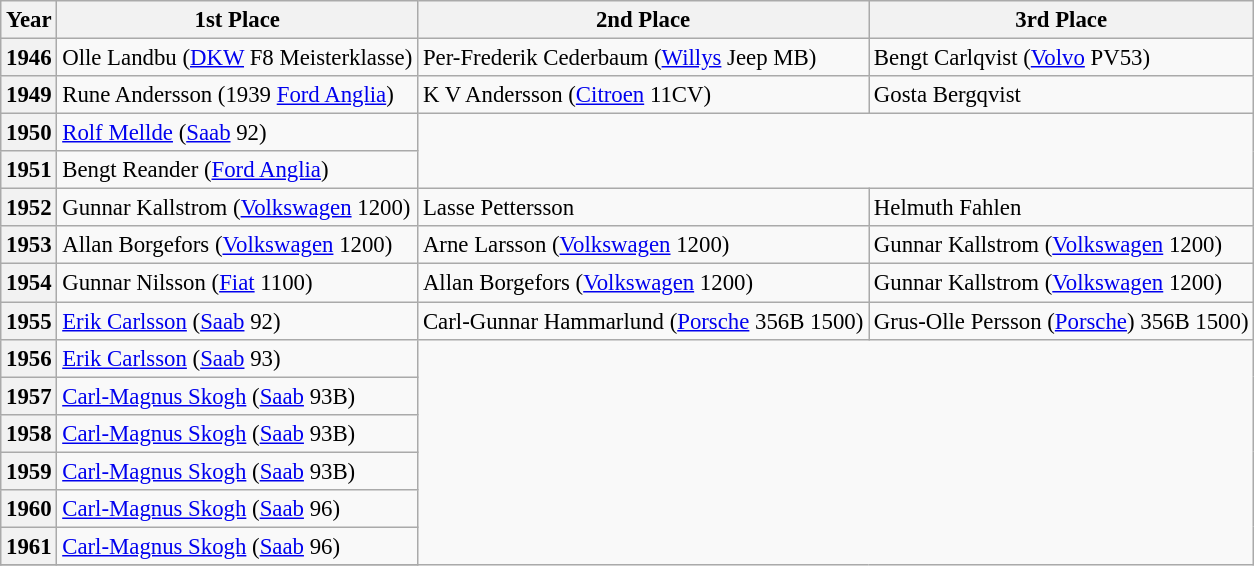<table class="wikitable" style="font-size: 95%;">
<tr>
<th>Year</th>
<th>1st Place</th>
<th>2nd Place</th>
<th>3rd Place</th>
</tr>
<tr>
<th>1946</th>
<td>Olle Landbu (<a href='#'>DKW</a> F8 Meisterklasse)</td>
<td>Per-Frederik Cederbaum (<a href='#'>Willys</a> Jeep MB)</td>
<td>Bengt Carlqvist (<a href='#'>Volvo</a> PV53)</td>
</tr>
<tr>
<th>1949</th>
<td>Rune Andersson (1939 <a href='#'>Ford Anglia</a>)</td>
<td>K V Andersson (<a href='#'>Citroen</a> 11CV)</td>
<td>Gosta Bergqvist</td>
</tr>
<tr>
<th>1950</th>
<td><a href='#'>Rolf Mellde</a> (<a href='#'>Saab</a> 92)</td>
</tr>
<tr>
<th>1951</th>
<td>Bengt Reander (<a href='#'>Ford Anglia</a>)</td>
</tr>
<tr>
<th>1952</th>
<td>Gunnar Kallstrom (<a href='#'>Volkswagen</a> 1200)</td>
<td>Lasse Pettersson</td>
<td>Helmuth Fahlen</td>
</tr>
<tr>
<th>1953</th>
<td>Allan Borgefors (<a href='#'>Volkswagen</a> 1200)</td>
<td>Arne Larsson (<a href='#'>Volkswagen</a> 1200)</td>
<td>Gunnar Kallstrom (<a href='#'>Volkswagen</a> 1200)</td>
</tr>
<tr>
<th>1954</th>
<td>Gunnar Nilsson (<a href='#'>Fiat</a> 1100)</td>
<td>Allan Borgefors (<a href='#'>Volkswagen</a> 1200)</td>
<td>Gunnar Kallstrom (<a href='#'>Volkswagen</a> 1200)</td>
</tr>
<tr>
<th>1955</th>
<td><a href='#'>Erik Carlsson</a> (<a href='#'>Saab</a> 92)</td>
<td>Carl-Gunnar Hammarlund (<a href='#'>Porsche</a> 356B 1500)</td>
<td>Grus-Olle Persson (<a href='#'>Porsche</a>) 356B 1500)</td>
</tr>
<tr>
<th>1956</th>
<td><a href='#'>Erik Carlsson</a> (<a href='#'>Saab</a> 93)</td>
</tr>
<tr>
<th>1957</th>
<td><a href='#'>Carl-Magnus Skogh</a> (<a href='#'>Saab</a> 93B)</td>
</tr>
<tr>
<th>1958</th>
<td><a href='#'>Carl-Magnus Skogh</a> (<a href='#'>Saab</a> 93B)</td>
</tr>
<tr>
<th>1959</th>
<td><a href='#'>Carl-Magnus Skogh</a> (<a href='#'>Saab</a> 93B)</td>
</tr>
<tr>
<th>1960</th>
<td><a href='#'>Carl-Magnus Skogh</a> (<a href='#'>Saab</a> 96)</td>
</tr>
<tr>
<th>1961</th>
<td><a href='#'>Carl-Magnus Skogh</a> (<a href='#'>Saab</a> 96)</td>
</tr>
<tr>
</tr>
</table>
